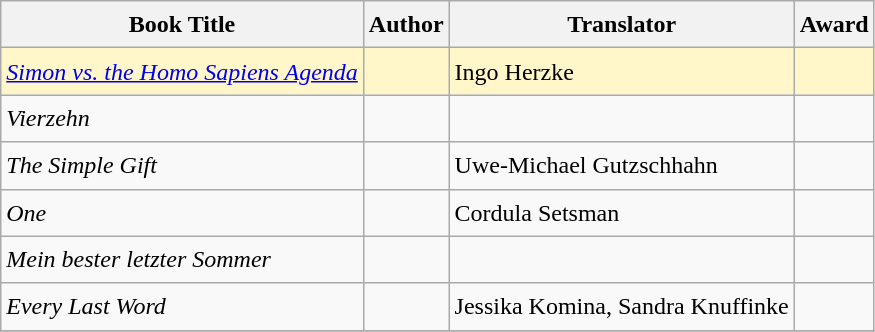<table class="wikitable sortable mw-collapsible" style="font-size:1.00em; line-height:1.5em;">
<tr>
<th scope="col">Book Title</th>
<th scope="col">Author</th>
<th scope="col">Translator</th>
<th scope="col">Award</th>
</tr>
<tr style="background:#fff7c9">
<td><em><a href='#'>Simon vs. the Homo Sapiens Agenda</a></em></td>
<td></td>
<td>Ingo Herzke</td>
<td> </td>
</tr>
<tr>
<td><em>Vierzehn</em></td>
<td></td>
<td></td>
<td> </td>
</tr>
<tr>
<td><em>The Simple Gift</em></td>
<td></td>
<td>Uwe-Michael Gutzschhahn</td>
<td> </td>
</tr>
<tr>
<td><em>One</em></td>
<td></td>
<td>Cordula Setsman</td>
<td> </td>
</tr>
<tr>
<td><em>Mein bester letzter Sommer</em></td>
<td></td>
<td></td>
<td> </td>
</tr>
<tr>
<td><em>Every Last Word</em></td>
<td></td>
<td>Jessika Komina, Sandra Knuffinke</td>
<td> </td>
</tr>
<tr style="background:#fff7c9">
</tr>
</table>
